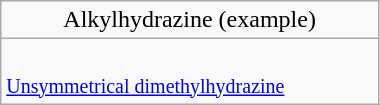<table class="wikitable floatright" style="text-align:left" width="20%">
<tr class="hintergrundfarbe6" align="center">
<td>Alkylhydrazine (example)</td>
</tr>
<tr>
<td><br><small><a href='#'>Unsymmetrical dimethylhydrazine</a></small></td>
</tr>
</table>
